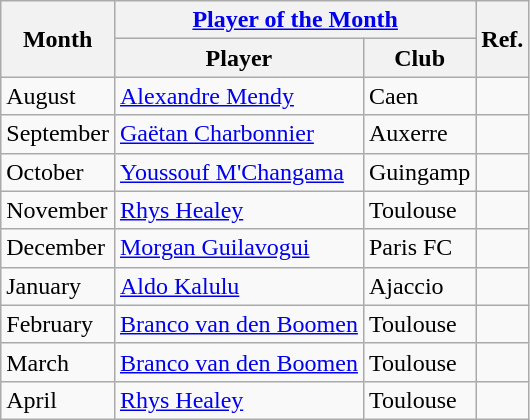<table class="wikitable">
<tr>
<th rowspan="2">Month</th>
<th colspan="2"><a href='#'>Player of the Month</a></th>
<th rowspan="2">Ref.</th>
</tr>
<tr>
<th>Player</th>
<th>Club</th>
</tr>
<tr>
<td>August</td>
<td> <a href='#'>Alexandre Mendy</a></td>
<td>Caen</td>
<td></td>
</tr>
<tr>
<td>September</td>
<td> <a href='#'>Gaëtan Charbonnier</a></td>
<td>Auxerre</td>
<td></td>
</tr>
<tr>
<td>October</td>
<td> <a href='#'>Youssouf M'Changama</a></td>
<td>Guingamp</td>
<td></td>
</tr>
<tr>
<td>November</td>
<td> <a href='#'>Rhys Healey</a></td>
<td>Toulouse</td>
<td></td>
</tr>
<tr>
<td>December</td>
<td> <a href='#'>Morgan Guilavogui</a></td>
<td>Paris FC</td>
<td></td>
</tr>
<tr>
<td>January</td>
<td> <a href='#'>Aldo Kalulu</a></td>
<td>Ajaccio</td>
<td></td>
</tr>
<tr>
<td>February</td>
<td> <a href='#'>Branco van den Boomen</a></td>
<td>Toulouse</td>
<td></td>
</tr>
<tr>
<td>March</td>
<td> <a href='#'>Branco van den Boomen</a></td>
<td>Toulouse</td>
<td></td>
</tr>
<tr>
<td>April</td>
<td> <a href='#'>Rhys Healey</a></td>
<td>Toulouse</td>
<td></td>
</tr>
</table>
